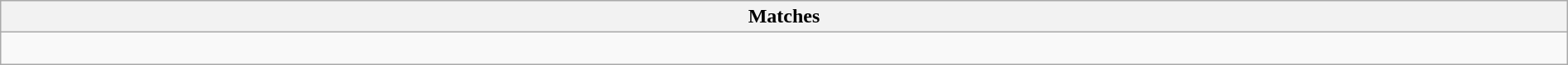<table class="wikitable collapsible collapsed" style="width:100%;">
<tr>
<th>Matches</th>
</tr>
<tr>
<td><br>
</td>
</tr>
</table>
